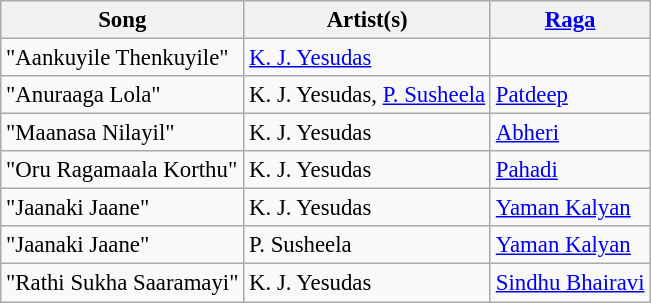<table class="wikitable" style="font-size:95%;">
<tr>
<th>Song</th>
<th>Artist(s)</th>
<th><a href='#'>Raga</a></th>
</tr>
<tr>
<td>"Aankuyile Thenkuyile"</td>
<td><a href='#'>K. J. Yesudas</a></td>
<td></td>
</tr>
<tr>
<td>"Anuraaga Lola"</td>
<td>K. J. Yesudas, <a href='#'>P. Susheela</a></td>
<td><a href='#'>Patdeep</a></td>
</tr>
<tr>
<td>"Maanasa Nilayil"</td>
<td>K. J. Yesudas</td>
<td><a href='#'>Abheri</a></td>
</tr>
<tr>
<td>"Oru Ragamaala Korthu"</td>
<td>K. J. Yesudas</td>
<td><a href='#'>Pahadi</a></td>
</tr>
<tr>
<td>"Jaanaki Jaane"</td>
<td>K. J. Yesudas</td>
<td><a href='#'>Yaman Kalyan</a></td>
</tr>
<tr>
<td>"Jaanaki Jaane"</td>
<td>P. Susheela</td>
<td><a href='#'>Yaman Kalyan</a></td>
</tr>
<tr>
<td>"Rathi Sukha Saaramayi"</td>
<td>K. J. Yesudas</td>
<td><a href='#'>Sindhu Bhairavi</a></td>
</tr>
</table>
